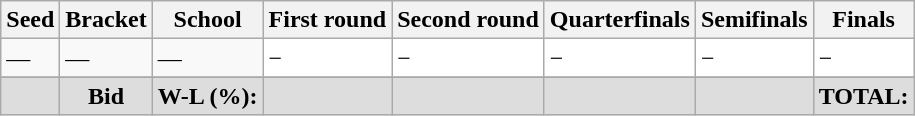<table class="sortable wikitable" style="white-space:nowrap; font-size:100%;">
<tr>
<th>Seed</th>
<th>Bracket</th>
<th>School</th>
<th>First round</th>
<th>Second round</th>
<th>Quarterfinals</th>
<th>Semifinals</th>
<th>Finals</th>
</tr>
<tr>
<td>—</td>
<td>―</td>
<td>―</td>
<td style="background:#fff;">−</td>
<td style="background:#fff;">−</td>
<td style="background:#fff;">−</td>
<td style="background:#fff;">−</td>
<td style="background:#fff;">−</td>
</tr>
<tr>
</tr>
<tr class="sortbottom" style="text-align:center; background:#ddd;">
<td></td>
<td><strong>Bid</strong></td>
<td><strong>W-L (%):</strong></td>
<td></td>
<td></td>
<td></td>
<td></td>
<td><strong>TOTAL:</strong> </td>
</tr>
</table>
